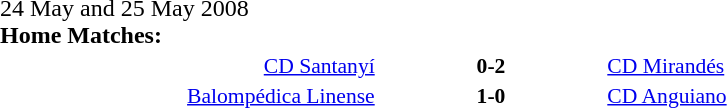<table width=100% cellspacing=1>
<tr>
<th width=20%></th>
<th width=12%></th>
<th width=20%></th>
<th></th>
</tr>
<tr>
<td>24 May and 25 May 2008<br><strong>Home Matches:</strong></td>
</tr>
<tr style=font-size:90%>
<td align=right><a href='#'>CD Santanyí</a></td>
<td align=center><strong>0-2</strong></td>
<td><a href='#'>CD Mirandés</a></td>
</tr>
<tr style=font-size:90%>
<td align=right><a href='#'>Balompédica Linense</a></td>
<td align=center><strong>1-0</strong></td>
<td><a href='#'>CD Anguiano</a></td>
</tr>
</table>
